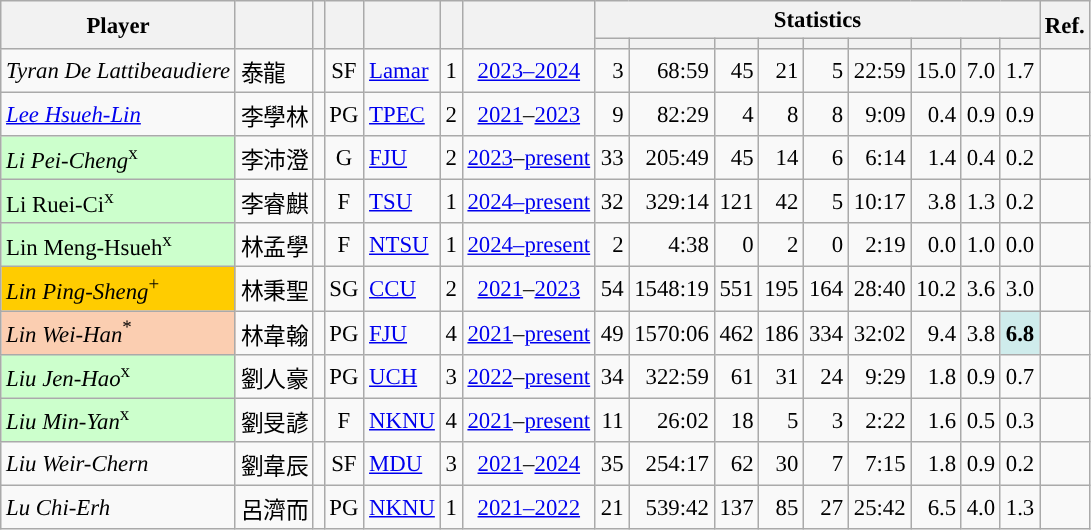<table class="wikitable sortable" style="font-size:95%; text-align:right;">
<tr>
<th rowspan="2">Player</th>
<th rowspan="2"></th>
<th rowspan="2"></th>
<th rowspan="2"></th>
<th rowspan="2"></th>
<th rowspan="2"></th>
<th rowspan="2"></th>
<th colspan="9">Statistics</th>
<th rowspan="2">Ref.</th>
</tr>
<tr>
<th></th>
<th></th>
<th></th>
<th></th>
<th></th>
<th></th>
<th></th>
<th></th>
<th></th>
</tr>
<tr>
<td align="left"><em>Tyran De Lattibeaudiere</em></td>
<td align="left">泰龍</td>
<td align="center"></td>
<td align="center">SF</td>
<td align="left"><a href='#'>Lamar</a></td>
<td align="center">1</td>
<td align="center"><a href='#'>2023–2024</a></td>
<td>3</td>
<td>68:59</td>
<td>45</td>
<td>21</td>
<td>5</td>
<td>22:59</td>
<td>15.0</td>
<td>7.0</td>
<td>1.7</td>
<td align="center"></td>
</tr>
<tr>
<td align="left"><em><a href='#'>Lee Hsueh-Lin</a></em></td>
<td align="left">李學林</td>
<td align="center"></td>
<td align="center">PG</td>
<td align="left"><a href='#'>TPEC</a></td>
<td align="center">2</td>
<td align="center"><a href='#'>2021</a>–<a href='#'>2023</a></td>
<td>9</td>
<td>82:29</td>
<td>4</td>
<td>8</td>
<td>8</td>
<td>9:09</td>
<td>0.4</td>
<td>0.9</td>
<td>0.9</td>
<td align="center"></td>
</tr>
<tr>
<td align="left" bgcolor="#CCFFCC"><em>Li Pei-Cheng</em><sup>x</sup></td>
<td align="left">李沛澄</td>
<td align="center"></td>
<td align="center">G</td>
<td align="left"><a href='#'>FJU</a></td>
<td align="center">2</td>
<td align="center"><a href='#'>2023</a>–<a href='#'>present</a></td>
<td>33</td>
<td>205:49</td>
<td>45</td>
<td>14</td>
<td>6</td>
<td>6:14</td>
<td>1.4</td>
<td>0.4</td>
<td>0.2</td>
<td align="center"></td>
</tr>
<tr>
<td align="left" bgcolor="#CCFFCC">Li Ruei-Ci<sup>x</sup></td>
<td align="left">李睿麒</td>
<td align="center"></td>
<td align="center">F</td>
<td align="left"><a href='#'>TSU</a></td>
<td align="center">1</td>
<td align="center"><a href='#'>2024–present</a></td>
<td>32</td>
<td>329:14</td>
<td>121</td>
<td>42</td>
<td>5</td>
<td>10:17</td>
<td>3.8</td>
<td>1.3</td>
<td>0.2</td>
<td align="center"></td>
</tr>
<tr>
<td align="left" bgcolor="#CCFFCC">Lin Meng-Hsueh<sup>x</sup></td>
<td align="left">林孟學</td>
<td align="center"></td>
<td align="center">F</td>
<td align="left"><a href='#'>NTSU</a></td>
<td align="center">1</td>
<td align="center"><a href='#'>2024–present</a></td>
<td>2</td>
<td>4:38</td>
<td>0</td>
<td>2</td>
<td>0</td>
<td>2:19</td>
<td>0.0</td>
<td>1.0</td>
<td>0.0</td>
<td align="center"></td>
</tr>
<tr>
<td align="left" bgcolor="#FFCC00"><em>Lin Ping-Sheng</em><sup>+</sup></td>
<td align="left">林秉聖</td>
<td align="center"></td>
<td align="center">SG</td>
<td align="left"><a href='#'>CCU</a></td>
<td align="center">2</td>
<td align="center"><a href='#'>2021</a>–<a href='#'>2023</a></td>
<td>54</td>
<td>1548:19</td>
<td>551</td>
<td>195</td>
<td>164</td>
<td>28:40</td>
<td>10.2</td>
<td>3.6</td>
<td>3.0</td>
<td align="center"></td>
</tr>
<tr>
<td align="left" bgcolor="#FBCEB1"><em>Lin Wei-Han</em><sup>*</sup></td>
<td align="left">林韋翰</td>
<td align="center"></td>
<td align="center">PG</td>
<td align="left"><a href='#'>FJU</a></td>
<td align="center">4</td>
<td align="center"><a href='#'>2021</a>–<a href='#'>present</a></td>
<td>49</td>
<td>1570:06</td>
<td>462</td>
<td>186</td>
<td>334</td>
<td>32:02</td>
<td>9.4</td>
<td>3.8</td>
<td bgcolor="#CFECEC"><strong>6.8</strong></td>
<td align="center"></td>
</tr>
<tr>
<td align="left" bgcolor="#CCFFCC"><em>Liu Jen-Hao</em><sup>x</sup></td>
<td align="left">劉人豪</td>
<td align="center"></td>
<td align="center">PG</td>
<td align="left"><a href='#'>UCH</a></td>
<td align="center">3</td>
<td align="center"><a href='#'>2022</a>–<a href='#'>present</a></td>
<td>34</td>
<td>322:59</td>
<td>61</td>
<td>31</td>
<td>24</td>
<td>9:29</td>
<td>1.8</td>
<td>0.9</td>
<td>0.7</td>
<td align="center"></td>
</tr>
<tr>
<td align="left" bgcolor="#CCFFCC"><em>Liu Min-Yan</em><sup>x</sup></td>
<td align="left">劉旻諺</td>
<td align="center"></td>
<td align="center">F</td>
<td align="left"><a href='#'>NKNU</a></td>
<td align="center">4</td>
<td align="center"><a href='#'>2021</a>–<a href='#'>present</a></td>
<td>11</td>
<td>26:02</td>
<td>18</td>
<td>5</td>
<td>3</td>
<td>2:22</td>
<td>1.6</td>
<td>0.5</td>
<td>0.3</td>
<td align="center"></td>
</tr>
<tr>
<td align="left"><em>Liu Weir-Chern</em></td>
<td align="left">劉韋辰</td>
<td align="center"></td>
<td align="center">SF</td>
<td align="left"><a href='#'>MDU</a></td>
<td align="center">3</td>
<td align="center"><a href='#'>2021</a>–<a href='#'>2024</a></td>
<td>35</td>
<td>254:17</td>
<td>62</td>
<td>30</td>
<td>7</td>
<td>7:15</td>
<td>1.8</td>
<td>0.9</td>
<td>0.2</td>
<td align="center"></td>
</tr>
<tr>
<td align="left"><em>Lu Chi-Erh</em></td>
<td align="left">呂濟而</td>
<td align="center"></td>
<td align="center">PG</td>
<td align="left"><a href='#'>NKNU</a></td>
<td align="center">1</td>
<td align="center"><a href='#'>2021–2022</a></td>
<td>21</td>
<td>539:42</td>
<td>137</td>
<td>85</td>
<td>27</td>
<td>25:42</td>
<td>6.5</td>
<td>4.0</td>
<td>1.3</td>
<td align="center"></td>
</tr>
</table>
